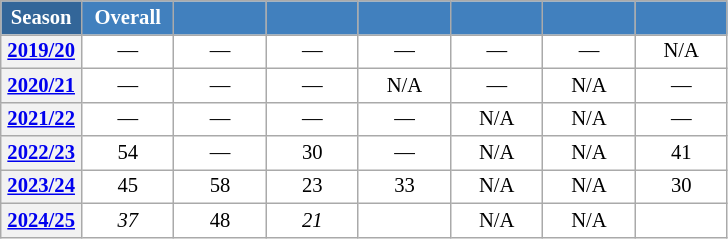<table class="wikitable plainrowheaders" style="background:#fff; font-size:86%; line-height:16px; border:gray solid 1px; border-collapse:collapse;">
<tr>
<th style="background-color:#369; color:white; width:46px;"> Season </th>
<th style="background-color:#4180be; color:white; width:55px;">Overall</th>
<th style="background-color:#4180be; color:white; width:55px;"></th>
<th style="background-color:#4180be; color:white; width:55px;"></th>
<th style="background-color:#4180be; color:white; width:55px;"></th>
<th style="background-color:#4180be; color:white; width:55px;"></th>
<th style="background-color:#4180be; color:white; width:55px;"></th>
<th style="background-color:#4180be; color:white; width:55px;"></th>
</tr>
<tr>
<th scope=row align=center><a href='#'>2019/20</a></th>
<td align=center>—</td>
<td align=center>—</td>
<td align=center>—</td>
<td align=center>—</td>
<td align=center>—</td>
<td align=center>—</td>
<td align=center>N/A</td>
</tr>
<tr>
<th scope=row align=center><a href='#'>2020/21</a></th>
<td align=center>—</td>
<td align=center>—</td>
<td align=center>—</td>
<td align=center>N/A</td>
<td align=center>—</td>
<td align=center>N/A</td>
<td align=center>—</td>
</tr>
<tr>
<th scope=row align=center><a href='#'>2021/22</a></th>
<td align=center>—</td>
<td align=center>—</td>
<td align=center>—</td>
<td align=center>—</td>
<td align=center>N/A</td>
<td align=center>N/A</td>
<td align=center>—</td>
</tr>
<tr>
<th scope=row align=center><a href='#'>2022/23</a></th>
<td align=center>54</td>
<td align=center>—</td>
<td align=center>30</td>
<td align=center>—</td>
<td align=center>N/A</td>
<td align=center>N/A</td>
<td align=center>41</td>
</tr>
<tr>
<th scope=row align=center><a href='#'>2023/24</a></th>
<td align=center>45</td>
<td align=center>58</td>
<td align=center>23</td>
<td align=center>33</td>
<td align=center>N/A</td>
<td align=center>N/A</td>
<td align=center>30</td>
</tr>
<tr>
<th scope=row align=center><a href='#'>2024/25</a></th>
<td align=center><em>37</em></td>
<td align=center>48</td>
<td align=center><em>21</em></td>
<td align=center></td>
<td align=center>N/A</td>
<td align=center>N/A</td>
<td align=center></td>
</tr>
</table>
